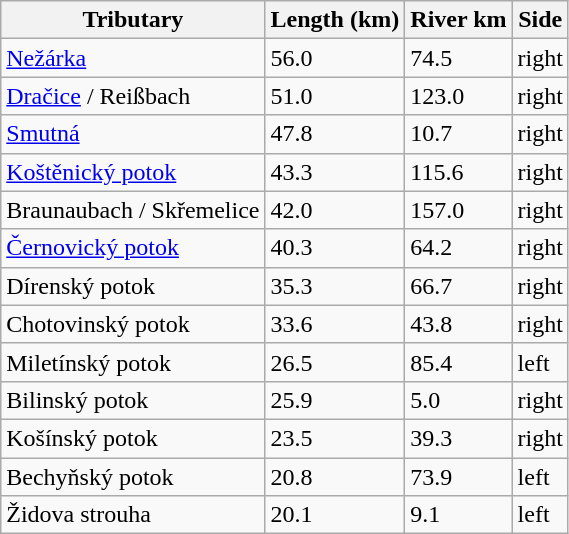<table class="wikitable">
<tr>
<th>Tributary</th>
<th>Length (km)</th>
<th>River km</th>
<th>Side</th>
</tr>
<tr>
<td><a href='#'>Nežárka</a></td>
<td>56.0</td>
<td>74.5</td>
<td>right</td>
</tr>
<tr>
<td><a href='#'>Dračice</a> / Reißbach</td>
<td>51.0</td>
<td>123.0</td>
<td>right</td>
</tr>
<tr>
<td><a href='#'>Smutná</a></td>
<td>47.8</td>
<td>10.7</td>
<td>right</td>
</tr>
<tr>
<td><a href='#'>Koštěnický potok</a></td>
<td>43.3</td>
<td>115.6</td>
<td>right</td>
</tr>
<tr>
<td>Braunaubach / Skřemelice</td>
<td>42.0</td>
<td>157.0</td>
<td>right</td>
</tr>
<tr>
<td><a href='#'>Černovický potok</a></td>
<td>40.3</td>
<td>64.2</td>
<td>right</td>
</tr>
<tr>
<td>Dírenský potok</td>
<td>35.3</td>
<td>66.7</td>
<td>right</td>
</tr>
<tr>
<td>Chotovinský potok</td>
<td>33.6</td>
<td>43.8</td>
<td>right</td>
</tr>
<tr>
<td>Miletínský potok</td>
<td>26.5</td>
<td>85.4</td>
<td>left</td>
</tr>
<tr>
<td>Bilinský potok</td>
<td>25.9</td>
<td>5.0</td>
<td>right</td>
</tr>
<tr>
<td>Košínský potok</td>
<td>23.5</td>
<td>39.3</td>
<td>right</td>
</tr>
<tr>
<td>Bechyňský potok</td>
<td>20.8</td>
<td>73.9</td>
<td>left</td>
</tr>
<tr>
<td>Židova strouha</td>
<td>20.1</td>
<td>9.1</td>
<td>left</td>
</tr>
</table>
